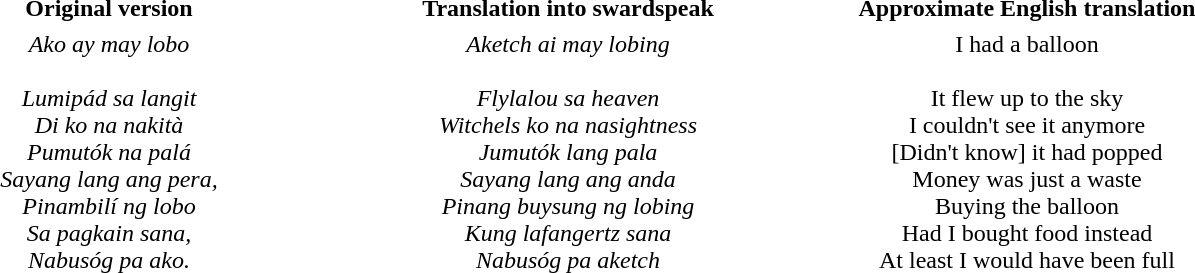<table cellpadding="2"  style="text-align: center;">
<tr --->
<th scope="col" width="300">Original version</th>
<th scope="col" width="300">Translation into swardspeak</th>
<th scope="col" width="300">Approximate English translation</th>
</tr>
<tr --->
<td><em>Ako ay may lobo </em><br><br><em>Lumipád sa langit  </em><br>
<em>Di ko na nakità </em><br>
<em>Pumutók na palá </em><br>
<em>Sayang lang ang pera,</em><br> 
<em>Pinambilí ng lobo</em><br>
<em>Sa pagkain sana,</em><br> 
<em>Nabusóg pa ako.</em><br></td>
<td><em>Aketch ai may lobing</em><br><br><em>Flylalou sa heaven</em><br>
<em>Witchels ko na nasightness </em><br>
<em>Jumutók lang pala </em><br>
<em>Sayang lang ang anda </em><br>
<em>Pinang buysung ng lobing</em><br>
<em>Kung lafangertz sana</em><br>
<em>Nabusóg pa aketch </em><br></td>
<td>I had a balloon<br><br>It flew up to the sky<br>
I couldn't see it anymore <br>
[Didn't know] it had popped<br>
Money was just a waste<br>
Buying the balloon<br>
Had I bought food instead<br>
At least I would have been full<br></td>
</tr>
<tr --->
</tr>
</table>
